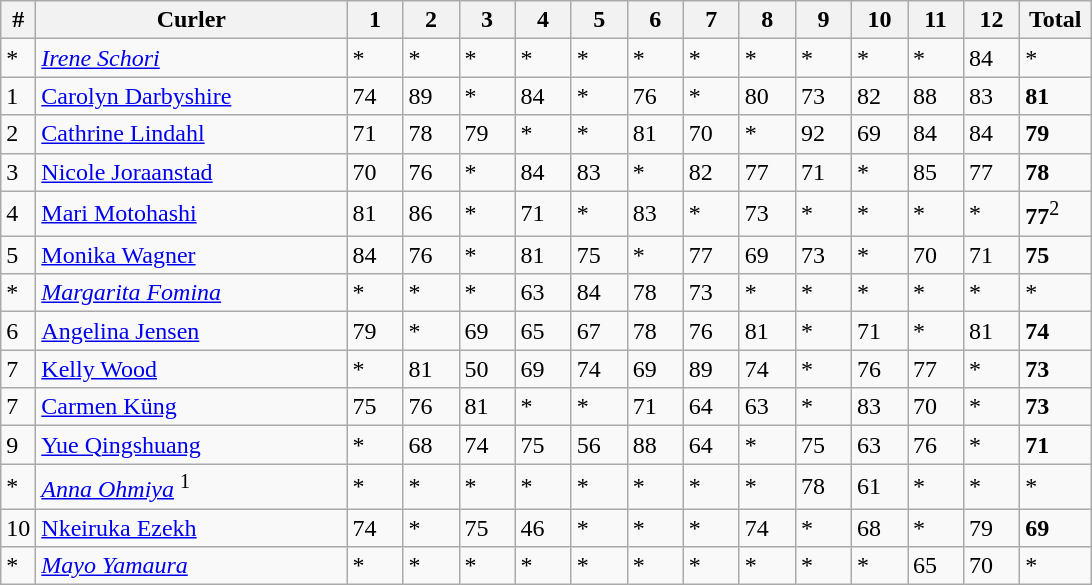<table class="wikitable">
<tr>
<th>#</th>
<th width=200>Curler</th>
<th width=30>1</th>
<th width=30>2</th>
<th width=30>3</th>
<th width=30>4</th>
<th width=30>5</th>
<th width=30>6</th>
<th width=30>7</th>
<th width=30>8</th>
<th width=30>9</th>
<th width=30>10</th>
<th width=30>11</th>
<th width=30>12</th>
<th width=40>Total</th>
</tr>
<tr>
<td>*</td>
<td> <em><a href='#'>Irene Schori</a></em></td>
<td>*</td>
<td>*</td>
<td>*</td>
<td>*</td>
<td>*</td>
<td>*</td>
<td>*</td>
<td>*</td>
<td>*</td>
<td>*</td>
<td>*</td>
<td>84</td>
<td>*</td>
</tr>
<tr>
<td>1</td>
<td> <a href='#'>Carolyn Darbyshire</a></td>
<td>74</td>
<td>89</td>
<td>*</td>
<td>84</td>
<td>*</td>
<td>76</td>
<td>*</td>
<td>80</td>
<td>73</td>
<td>82</td>
<td>88</td>
<td>83</td>
<td><strong>81</strong></td>
</tr>
<tr>
<td>2</td>
<td> <a href='#'>Cathrine Lindahl</a></td>
<td>71</td>
<td>78</td>
<td>79</td>
<td>*</td>
<td>*</td>
<td>81</td>
<td>70</td>
<td>*</td>
<td>92</td>
<td>69</td>
<td>84</td>
<td>84</td>
<td><strong>79</strong></td>
</tr>
<tr>
<td>3</td>
<td> <a href='#'>Nicole Joraanstad</a></td>
<td>70</td>
<td>76</td>
<td>*</td>
<td>84</td>
<td>83</td>
<td>*</td>
<td>82</td>
<td>77</td>
<td>71</td>
<td>*</td>
<td>85</td>
<td>77</td>
<td><strong>78</strong></td>
</tr>
<tr>
<td>4</td>
<td> <a href='#'>Mari Motohashi</a></td>
<td>81</td>
<td>86</td>
<td>*</td>
<td>71</td>
<td>*</td>
<td>83</td>
<td>*</td>
<td>73</td>
<td>*</td>
<td>*</td>
<td>*</td>
<td>*</td>
<td><strong>77</strong><sup>2</sup></td>
</tr>
<tr>
<td>5</td>
<td> <a href='#'>Monika Wagner</a></td>
<td>84</td>
<td>76</td>
<td>*</td>
<td>81</td>
<td>75</td>
<td>*</td>
<td>77</td>
<td>69</td>
<td>73</td>
<td>*</td>
<td>70</td>
<td>71</td>
<td><strong>75</strong></td>
</tr>
<tr>
<td>*</td>
<td> <em><a href='#'>Margarita Fomina</a></em></td>
<td>*</td>
<td>*</td>
<td>*</td>
<td>63</td>
<td>84</td>
<td>78</td>
<td>73</td>
<td>*</td>
<td>*</td>
<td>*</td>
<td>*</td>
<td>*</td>
<td>*</td>
</tr>
<tr>
<td>6</td>
<td> <a href='#'>Angelina Jensen</a></td>
<td>79</td>
<td>*</td>
<td>69</td>
<td>65</td>
<td>67</td>
<td>78</td>
<td>76</td>
<td>81</td>
<td>*</td>
<td>71</td>
<td>*</td>
<td>81</td>
<td><strong>74</strong></td>
</tr>
<tr>
<td>7</td>
<td> <a href='#'>Kelly Wood</a></td>
<td>*</td>
<td>81</td>
<td>50</td>
<td>69</td>
<td>74</td>
<td>69</td>
<td>89</td>
<td>74</td>
<td>*</td>
<td>76</td>
<td>77</td>
<td>*</td>
<td><strong>73</strong></td>
</tr>
<tr>
<td>7</td>
<td> <a href='#'>Carmen Küng</a></td>
<td>75</td>
<td>76</td>
<td>81</td>
<td>*</td>
<td>*</td>
<td>71</td>
<td>64</td>
<td>63</td>
<td>*</td>
<td>83</td>
<td>70</td>
<td>*</td>
<td><strong>73</strong></td>
</tr>
<tr>
<td>9</td>
<td> <a href='#'>Yue Qingshuang</a></td>
<td>*</td>
<td>68</td>
<td>74</td>
<td>75</td>
<td>56</td>
<td>88</td>
<td>64</td>
<td>*</td>
<td>75</td>
<td>63</td>
<td>76</td>
<td>*</td>
<td><strong>71</strong></td>
</tr>
<tr>
<td>*</td>
<td> <em><a href='#'>Anna Ohmiya</a></em> <sup>1</sup></td>
<td>*</td>
<td>*</td>
<td>*</td>
<td>*</td>
<td>*</td>
<td>*</td>
<td *>*</td>
<td>*</td>
<td>78</td>
<td>61</td>
<td>*</td>
<td>*</td>
<td>*</td>
</tr>
<tr>
<td>10</td>
<td> <a href='#'>Nkeiruka Ezekh</a></td>
<td>74</td>
<td>*</td>
<td>75</td>
<td>46</td>
<td>*</td>
<td>*</td>
<td>*</td>
<td>74</td>
<td>*</td>
<td>68</td>
<td>*</td>
<td>79</td>
<td><strong>69</strong></td>
</tr>
<tr>
<td>*</td>
<td> <em><a href='#'>Mayo Yamaura</a></em></td>
<td>*</td>
<td>*</td>
<td>*</td>
<td>*</td>
<td>*</td>
<td>*</td>
<td>*</td>
<td>*</td>
<td>*</td>
<td>*</td>
<td>65</td>
<td>70</td>
<td>*</td>
</tr>
</table>
